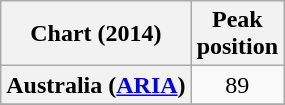<table class="wikitable plainrowheaders" style="text-align:center">
<tr>
<th scope="col">Chart (2014)</th>
<th scope="col">Peak<br> position</th>
</tr>
<tr>
<th scope="row">Australia (<a href='#'>ARIA</a>)</th>
<td>89</td>
</tr>
<tr>
</tr>
</table>
